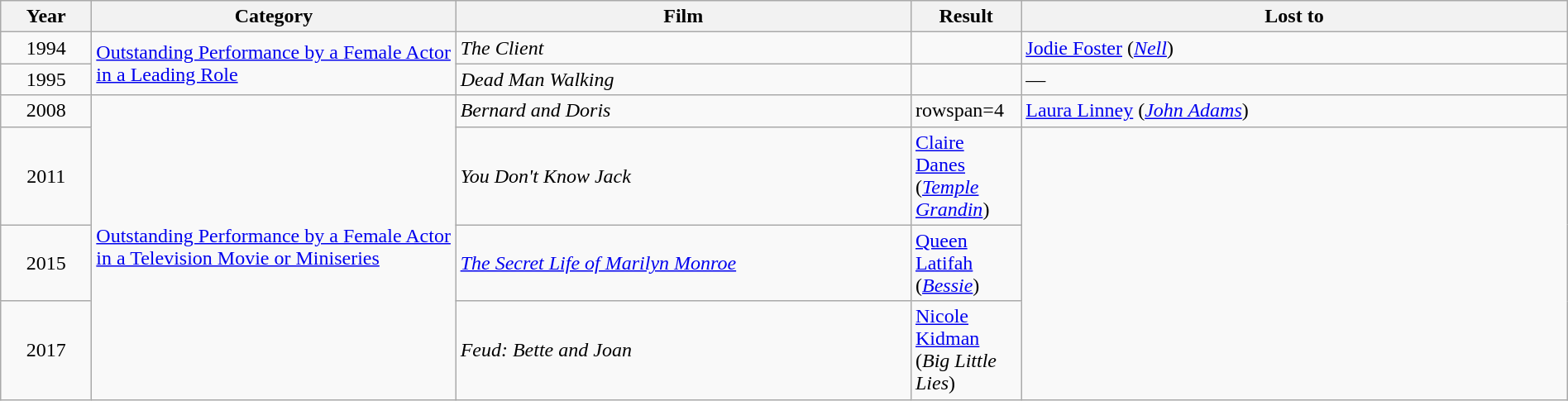<table class="wikitable" width="100%" cellpadding="5">
<tr>
<th width="5%">Year</th>
<th width="20%">Category</th>
<th width="25%">Film</th>
<th width="5%">Result</th>
<th width="30%">Lost to</th>
</tr>
<tr>
<td style="text-align:center;">1994</td>
<td rowspan=2><a href='#'>Outstanding Performance by a Female Actor in a Leading Role</a></td>
<td><em>The Client</em></td>
<td></td>
<td><a href='#'>Jodie Foster</a> (<em><a href='#'>Nell</a></em>)</td>
</tr>
<tr>
<td style="text-align:center;">1995</td>
<td><em>Dead Man Walking</em></td>
<td></td>
<td>—</td>
</tr>
<tr>
<td style="text-align:center;">2008</td>
<td rowspan=4><a href='#'>Outstanding Performance by a Female Actor in a Television Movie or Miniseries</a></td>
<td><em>Bernard and Doris</em></td>
<td>rowspan=4 </td>
<td><a href='#'>Laura Linney</a> (<em><a href='#'>John Adams</a></em>)</td>
</tr>
<tr>
<td style="text-align:center;">2011</td>
<td><em>You Don't Know Jack</em></td>
<td><a href='#'>Claire Danes</a> (<em><a href='#'>Temple Grandin</a></em>)</td>
</tr>
<tr>
<td style="text-align:center;">2015</td>
<td><em><a href='#'>The Secret Life of Marilyn Monroe</a></em></td>
<td><a href='#'>Queen Latifah</a> (<em><a href='#'>Bessie</a></em>)</td>
</tr>
<tr>
<td style="text-align:center;">2017</td>
<td><em>Feud: Bette and Joan</em></td>
<td><a href='#'>Nicole Kidman</a> (<em>Big Little Lies</em>)</td>
</tr>
</table>
